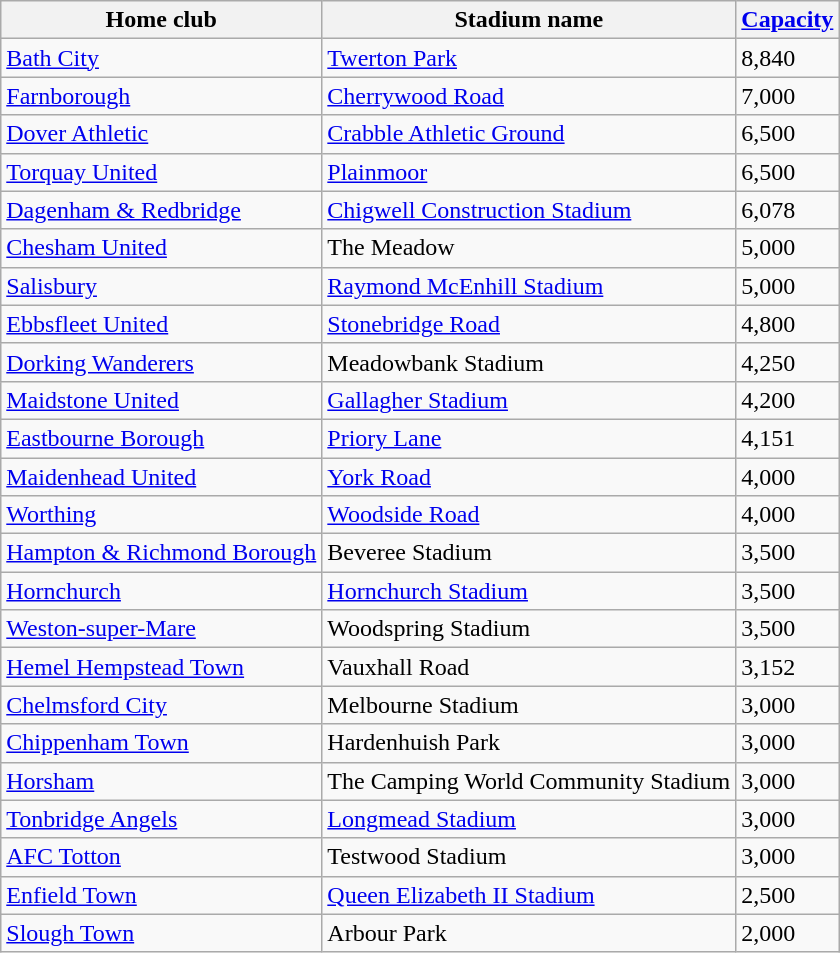<table class="wikitable sortable">
<tr>
<th>Home club</th>
<th>Stadium name</th>
<th><a href='#'>Capacity</a></th>
</tr>
<tr>
<td align="left"><a href='#'>Bath City</a></td>
<td><a href='#'>Twerton Park</a></td>
<td>8,840</td>
</tr>
<tr>
<td align="left"><a href='#'>Farnborough</a></td>
<td><a href='#'>Cherrywood Road</a></td>
<td>7,000</td>
</tr>
<tr>
<td align="left"><a href='#'>Dover Athletic</a></td>
<td><a href='#'>Crabble Athletic Ground</a></td>
<td>6,500</td>
</tr>
<tr>
<td align="left"><a href='#'>Torquay United</a></td>
<td><a href='#'>Plainmoor</a></td>
<td>6,500</td>
</tr>
<tr>
<td align="left"><a href='#'>Dagenham & Redbridge</a></td>
<td><a href='#'>Chigwell Construction Stadium</a></td>
<td>6,078</td>
</tr>
<tr>
<td align="left"><a href='#'>Chesham United</a></td>
<td>The Meadow</td>
<td>5,000</td>
</tr>
<tr>
<td align="left"><a href='#'>Salisbury</a></td>
<td><a href='#'>Raymond McEnhill Stadium</a></td>
<td>5,000</td>
</tr>
<tr>
<td align="left"><a href='#'>Ebbsfleet United</a></td>
<td><a href='#'>Stonebridge Road</a></td>
<td>4,800</td>
</tr>
<tr>
<td align="left"><a href='#'>Dorking Wanderers</a></td>
<td>Meadowbank Stadium</td>
<td>4,250</td>
</tr>
<tr>
<td align="left"><a href='#'>Maidstone United</a></td>
<td><a href='#'>Gallagher Stadium</a></td>
<td>4,200</td>
</tr>
<tr>
<td align="left"><a href='#'>Eastbourne Borough</a></td>
<td><a href='#'>Priory Lane</a></td>
<td>4,151</td>
</tr>
<tr>
<td align="left"><a href='#'>Maidenhead United</a></td>
<td><a href='#'>York Road</a></td>
<td>4,000</td>
</tr>
<tr>
<td align="left"><a href='#'>Worthing</a></td>
<td><a href='#'>Woodside Road</a></td>
<td>4,000</td>
</tr>
<tr>
<td align="left"><a href='#'>Hampton & Richmond Borough</a></td>
<td>Beveree Stadium</td>
<td>3,500</td>
</tr>
<tr>
<td align="left"><a href='#'>Hornchurch</a></td>
<td><a href='#'>Hornchurch Stadium</a></td>
<td>3,500</td>
</tr>
<tr>
<td align="left"><a href='#'>Weston-super-Mare</a></td>
<td>Woodspring Stadium</td>
<td>3,500</td>
</tr>
<tr>
<td align="left"><a href='#'>Hemel Hempstead Town</a></td>
<td>Vauxhall Road</td>
<td>3,152</td>
</tr>
<tr>
<td align="left"><a href='#'>Chelmsford City</a></td>
<td>Melbourne Stadium</td>
<td>3,000</td>
</tr>
<tr>
<td align="left"><a href='#'>Chippenham Town</a></td>
<td>Hardenhuish Park</td>
<td>3,000</td>
</tr>
<tr>
<td align="left"><a href='#'>Horsham</a></td>
<td>The Camping World Community Stadium</td>
<td>3,000</td>
</tr>
<tr>
<td align="left"><a href='#'>Tonbridge Angels</a></td>
<td><a href='#'>Longmead Stadium</a></td>
<td>3,000</td>
</tr>
<tr>
<td align="left"><a href='#'>AFC Totton</a></td>
<td>Testwood Stadium</td>
<td>3,000</td>
</tr>
<tr>
<td align="left"><a href='#'>Enfield Town</a></td>
<td><a href='#'>Queen Elizabeth II Stadium</a></td>
<td>2,500</td>
</tr>
<tr>
<td align="left"><a href='#'>Slough Town</a></td>
<td>Arbour Park</td>
<td>2,000</td>
</tr>
</table>
